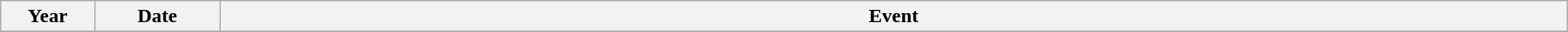<table class="wikitable" style="width:100%;">
<tr>
<th style="width:6%">Year</th>
<th style="width:8%">Date</th>
<th style="width:86%">Event</th>
</tr>
<tr>
</tr>
</table>
